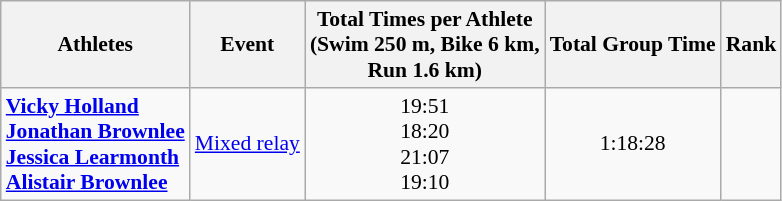<table class="wikitable" border="1" style="font-size:90%">
<tr>
<th>Athletes</th>
<th>Event</th>
<th>Total Times per Athlete <br> (Swim 250 m, Bike 6 km, <br> Run 1.6 km)</th>
<th>Total Group Time</th>
<th>Rank</th>
</tr>
<tr>
<td><strong><a href='#'>Vicky Holland</a><br><a href='#'>Jonathan Brownlee</a><br><a href='#'>Jessica Learmonth</a><br><a href='#'>Alistair Brownlee</a></strong></td>
<td align="center"><a href='#'>Mixed relay</a></td>
<td align="center">19:51<br>18:20<br>21:07<br>19:10</td>
<td align="center">1:18:28</td>
<td align="center"></td>
</tr>
</table>
